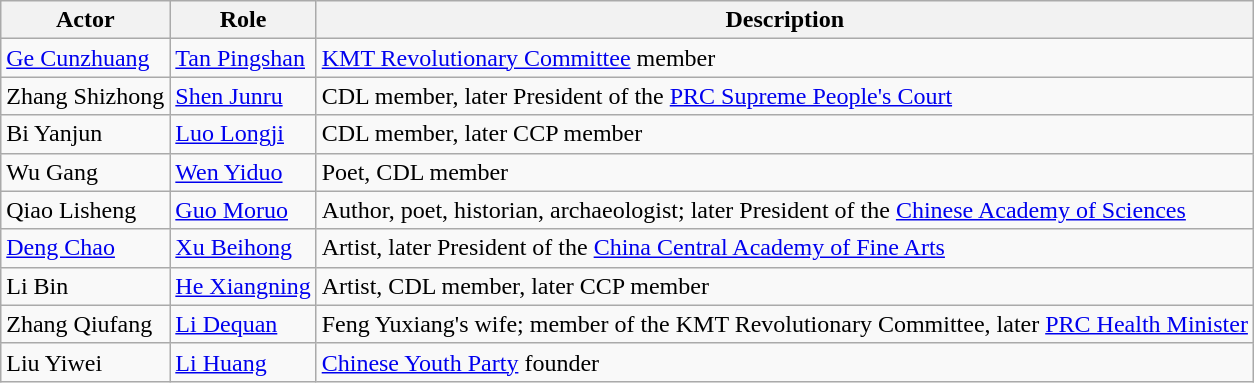<table class="wikitable">
<tr>
<th>Actor</th>
<th>Role</th>
<th>Description</th>
</tr>
<tr>
<td><a href='#'>Ge Cunzhuang</a></td>
<td><a href='#'>Tan Pingshan</a></td>
<td><a href='#'>KMT Revolutionary Committee</a> member</td>
</tr>
<tr>
<td>Zhang Shizhong</td>
<td><a href='#'>Shen Junru</a></td>
<td>CDL member, later President of the <a href='#'>PRC Supreme People's Court</a></td>
</tr>
<tr>
<td>Bi Yanjun</td>
<td><a href='#'>Luo Longji</a></td>
<td>CDL member, later CCP member</td>
</tr>
<tr>
<td>Wu Gang</td>
<td><a href='#'>Wen Yiduo</a></td>
<td>Poet, CDL member</td>
</tr>
<tr>
<td>Qiao Lisheng</td>
<td><a href='#'>Guo Moruo</a></td>
<td>Author, poet, historian, archaeologist; later President of the <a href='#'>Chinese Academy of Sciences</a></td>
</tr>
<tr>
<td><a href='#'>Deng Chao</a></td>
<td><a href='#'>Xu Beihong</a></td>
<td>Artist, later President of the <a href='#'>China Central Academy of Fine Arts</a></td>
</tr>
<tr>
<td>Li Bin</td>
<td><a href='#'>He Xiangning</a></td>
<td>Artist, CDL member, later CCP member</td>
</tr>
<tr>
<td>Zhang Qiufang</td>
<td><a href='#'>Li Dequan</a></td>
<td>Feng Yuxiang's wife; member of the KMT Revolutionary Committee, later <a href='#'>PRC Health Minister</a></td>
</tr>
<tr>
<td>Liu Yiwei</td>
<td><a href='#'>Li Huang</a></td>
<td><a href='#'>Chinese Youth Party</a> founder</td>
</tr>
</table>
